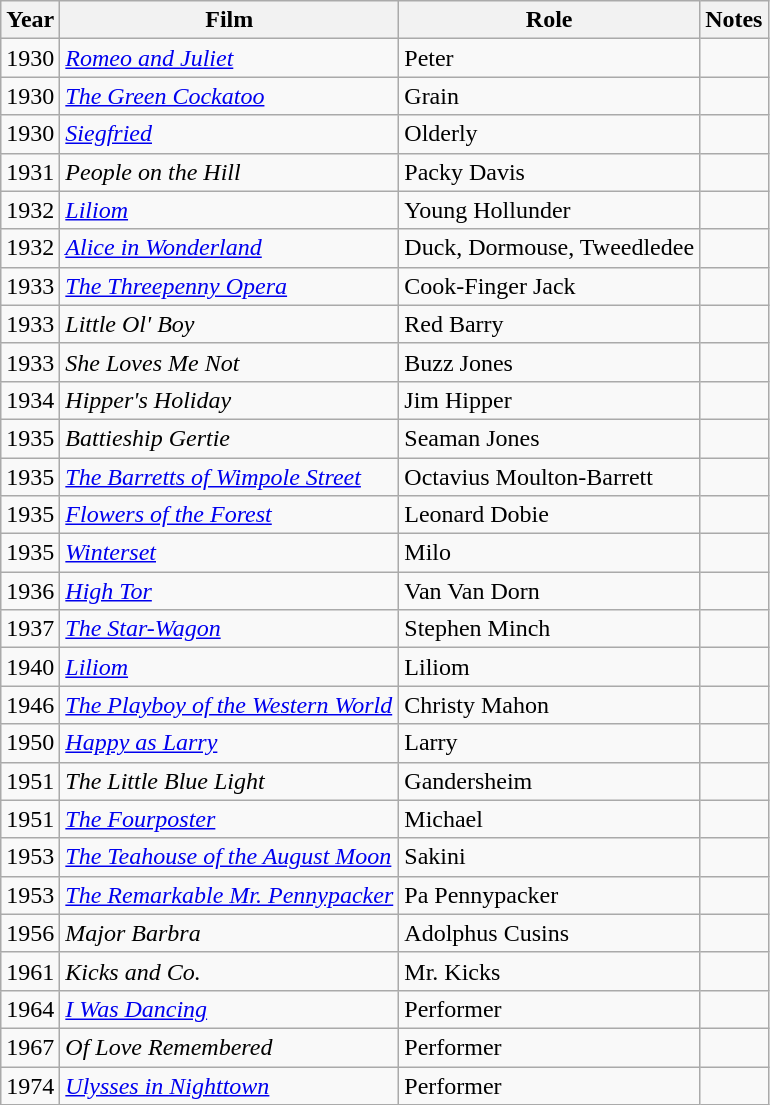<table class="wikitable sortable">
<tr>
<th>Year</th>
<th>Film</th>
<th>Role</th>
<th class="unsortable">Notes</th>
</tr>
<tr>
<td>1930</td>
<td><em><a href='#'>Romeo and Juliet</a></em></td>
<td>Peter</td>
<td></td>
</tr>
<tr>
<td>1930</td>
<td><em><a href='#'>The Green Cockatoo</a></em></td>
<td>Grain</td>
<td></td>
</tr>
<tr>
<td>1930</td>
<td><em><a href='#'>Siegfried</a></em></td>
<td>Olderly</td>
<td></td>
</tr>
<tr>
<td>1931</td>
<td><em>People on the Hill</em></td>
<td>Packy Davis</td>
<td></td>
</tr>
<tr>
<td>1932</td>
<td><em><a href='#'>Liliom</a></em></td>
<td>Young Hollunder</td>
<td></td>
</tr>
<tr>
<td>1932</td>
<td><em><a href='#'>Alice in Wonderland</a></em></td>
<td>Duck, Dormouse, Tweedledee</td>
<td></td>
</tr>
<tr>
<td>1933</td>
<td><em><a href='#'>The Threepenny Opera</a></em></td>
<td>Cook-Finger Jack</td>
<td></td>
</tr>
<tr>
<td>1933</td>
<td><em>Little Ol' Boy</em></td>
<td>Red Barry</td>
<td></td>
</tr>
<tr>
<td>1933</td>
<td><em>She Loves Me Not</em></td>
<td>Buzz Jones</td>
<td></td>
</tr>
<tr>
<td>1934</td>
<td><em>Hipper's Holiday</em></td>
<td>Jim Hipper</td>
<td></td>
</tr>
<tr>
<td>1935</td>
<td><em>Battieship Gertie</em></td>
<td>Seaman Jones</td>
<td></td>
</tr>
<tr>
<td>1935</td>
<td><em><a href='#'>The Barretts of Wimpole Street</a></em></td>
<td>Octavius Moulton-Barrett</td>
<td></td>
</tr>
<tr>
<td>1935</td>
<td><em><a href='#'>Flowers of the Forest</a></em></td>
<td>Leonard Dobie</td>
<td></td>
</tr>
<tr>
<td>1935</td>
<td><em><a href='#'>Winterset</a></em></td>
<td>Milo</td>
<td></td>
</tr>
<tr>
<td>1936</td>
<td><em><a href='#'>High Tor</a></em></td>
<td>Van Van Dorn</td>
<td></td>
</tr>
<tr>
<td>1937</td>
<td><em><a href='#'>The Star-Wagon</a></em></td>
<td>Stephen Minch</td>
<td></td>
</tr>
<tr>
<td>1940</td>
<td><em><a href='#'>Liliom</a></em></td>
<td>Liliom</td>
<td></td>
</tr>
<tr>
<td>1946</td>
<td><em><a href='#'>The Playboy of the Western World</a></em></td>
<td>Christy Mahon</td>
<td></td>
</tr>
<tr>
<td>1950</td>
<td><em><a href='#'>Happy as Larry</a></em></td>
<td>Larry</td>
<td></td>
</tr>
<tr>
<td>1951</td>
<td><em>The Little Blue Light</em></td>
<td>Gandersheim</td>
<td></td>
</tr>
<tr>
<td>1951</td>
<td><em><a href='#'>The Fourposter</a></em></td>
<td>Michael</td>
<td></td>
</tr>
<tr>
<td>1953</td>
<td><em><a href='#'>The Teahouse of the August Moon</a></em></td>
<td>Sakini</td>
<td></td>
</tr>
<tr>
<td>1953</td>
<td><em><a href='#'>The Remarkable Mr. Pennypacker</a></em></td>
<td>Pa Pennypacker</td>
<td></td>
</tr>
<tr>
<td>1956</td>
<td><em>Major Barbra</em></td>
<td>Adolphus Cusins</td>
<td></td>
</tr>
<tr>
<td>1961</td>
<td><em>Kicks and Co.</em></td>
<td>Mr. Kicks</td>
<td></td>
</tr>
<tr>
<td>1964</td>
<td><em><a href='#'>I Was Dancing</a></em></td>
<td>Performer</td>
<td></td>
</tr>
<tr>
<td>1967</td>
<td><em>Of Love Remembered</em></td>
<td>Performer</td>
<td></td>
</tr>
<tr>
<td>1974</td>
<td><em><a href='#'>Ulysses in Nighttown</a></em></td>
<td>Performer</td>
<td></td>
</tr>
</table>
